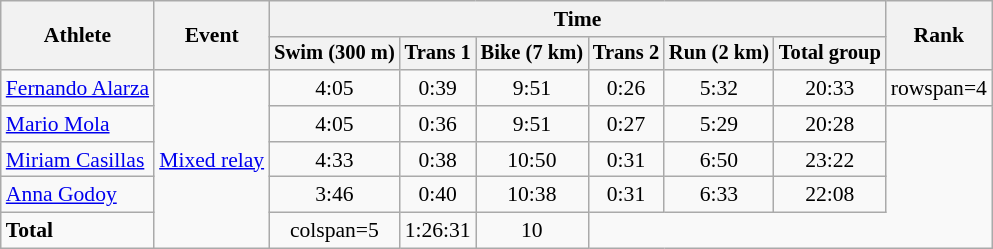<table class="wikitable" style="font-size:90%;text-align:center;">
<tr>
<th rowspan=2>Athlete</th>
<th rowspan=2>Event</th>
<th colspan=6>Time</th>
<th rowspan=2>Rank</th>
</tr>
<tr style="font-size:95%">
<th>Swim (300 m)</th>
<th>Trans 1</th>
<th>Bike (7 km)</th>
<th>Trans 2</th>
<th>Run (2 km)</th>
<th>Total group</th>
</tr>
<tr>
<td align=left><a href='#'>Fernando Alarza</a></td>
<td align=left rowspan=5><a href='#'>Mixed relay</a></td>
<td>4:05</td>
<td>0:39</td>
<td>9:51</td>
<td>0:26</td>
<td>5:32</td>
<td>20:33</td>
<td>rowspan=4 </td>
</tr>
<tr>
<td align=left><a href='#'>Mario Mola</a></td>
<td>4:05</td>
<td>0:36</td>
<td>9:51</td>
<td>0:27</td>
<td>5:29</td>
<td>20:28</td>
</tr>
<tr>
<td align=left><a href='#'>Miriam Casillas</a></td>
<td>4:33</td>
<td>0:38</td>
<td>10:50</td>
<td>0:31</td>
<td>6:50</td>
<td>23:22</td>
</tr>
<tr>
<td align=left><a href='#'>Anna Godoy</a></td>
<td>3:46</td>
<td>0:40</td>
<td>10:38</td>
<td>0:31</td>
<td>6:33</td>
<td>22:08</td>
</tr>
<tr>
<td align=left><strong>Total</strong></td>
<td>colspan=5 </td>
<td>1:26:31</td>
<td>10</td>
</tr>
</table>
